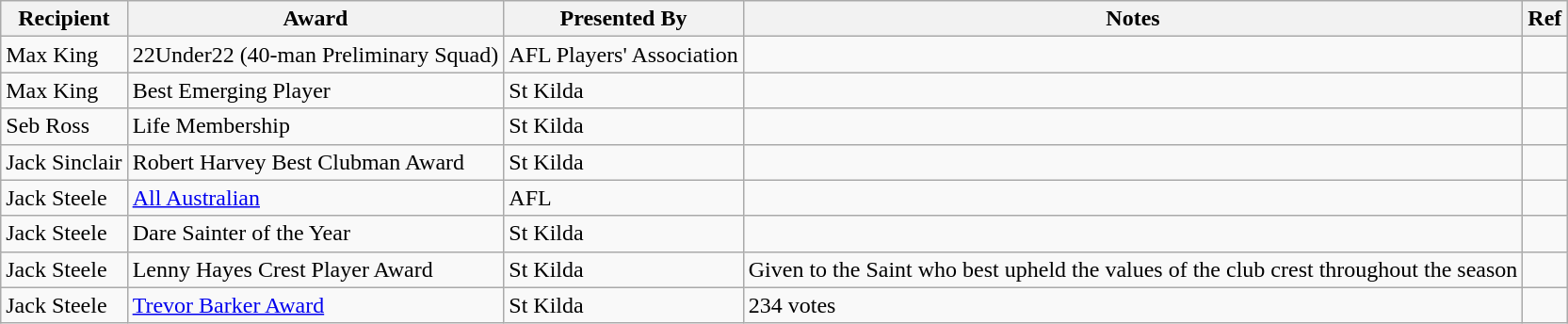<table class="wikitable">
<tr>
<th>Recipient</th>
<th>Award</th>
<th>Presented By</th>
<th>Notes</th>
<th>Ref</th>
</tr>
<tr>
<td>Max King</td>
<td>22Under22 (40-man Preliminary Squad)</td>
<td>AFL Players' Association</td>
<td></td>
<td></td>
</tr>
<tr>
<td>Max King</td>
<td>Best Emerging Player</td>
<td>St Kilda</td>
<td></td>
<td></td>
</tr>
<tr>
<td>Seb Ross</td>
<td>Life Membership</td>
<td>St Kilda</td>
<td></td>
<td></td>
</tr>
<tr>
<td>Jack Sinclair</td>
<td>Robert Harvey Best Clubman Award</td>
<td>St Kilda</td>
<td></td>
<td></td>
</tr>
<tr>
<td>Jack Steele</td>
<td><a href='#'>All Australian</a></td>
<td>AFL</td>
<td></td>
<td></td>
</tr>
<tr>
<td>Jack Steele</td>
<td>Dare Sainter of the Year</td>
<td>St Kilda</td>
<td></td>
<td></td>
</tr>
<tr>
<td>Jack Steele</td>
<td>Lenny Hayes Crest Player Award</td>
<td>St Kilda</td>
<td>Given to the Saint who best upheld the values of the club crest throughout the season</td>
<td></td>
</tr>
<tr>
<td>Jack Steele</td>
<td><a href='#'>Trevor Barker Award</a></td>
<td>St Kilda</td>
<td>234 votes</td>
<td></td>
</tr>
</table>
